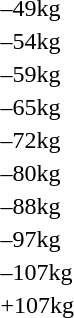<table>
<tr>
<td>–49kg</td>
<td></td>
<td></td>
<td></td>
</tr>
<tr>
<td>–54kg</td>
<td></td>
<td></td>
<td></td>
</tr>
<tr>
<td>–59kg</td>
<td></td>
<td></td>
<td></td>
</tr>
<tr>
<td>–65kg</td>
<td></td>
<td></td>
<td></td>
</tr>
<tr>
<td>–72kg</td>
<td></td>
<td></td>
<td></td>
</tr>
<tr>
<td>–80kg</td>
<td></td>
<td></td>
<td></td>
</tr>
<tr>
<td>–88kg</td>
<td></td>
<td></td>
<td></td>
</tr>
<tr>
<td>–97kg</td>
<td></td>
<td></td>
<td></td>
</tr>
<tr>
<td>–107kg</td>
<td></td>
<td></td>
<td></td>
</tr>
<tr>
<td>+107kg</td>
<td></td>
<td></td>
<td></td>
</tr>
</table>
